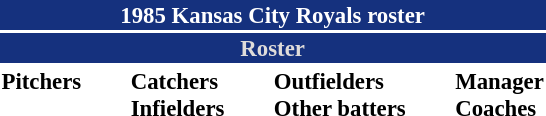<table class="toccolours" style="font-size: 95%;">
<tr>
<th colspan="10" style="background-color: #15317E; color: #FFFFFF; text-align: center;">1985 Kansas City Royals roster</th>
</tr>
<tr>
<td colspan="10" style="background-color: #15317E; color: #DFDCDA; text-align: center;"><strong>Roster</strong></td>
</tr>
<tr>
<td valign="top"><strong>Pitchers</strong><br>












</td>
<td width="25px"></td>
<td valign="top"><strong>Catchers</strong><br>


<strong>Infielders</strong>







</td>
<td width="25px"></td>
<td valign="top"><strong>Outfielders</strong><br>







<strong>Other batters</strong>

</td>
<td width="25px"></td>
<td valign="top"><strong>Manager</strong><br>
<strong>Coaches</strong>
 
 
 
 
 </td>
</tr>
<tr>
</tr>
</table>
